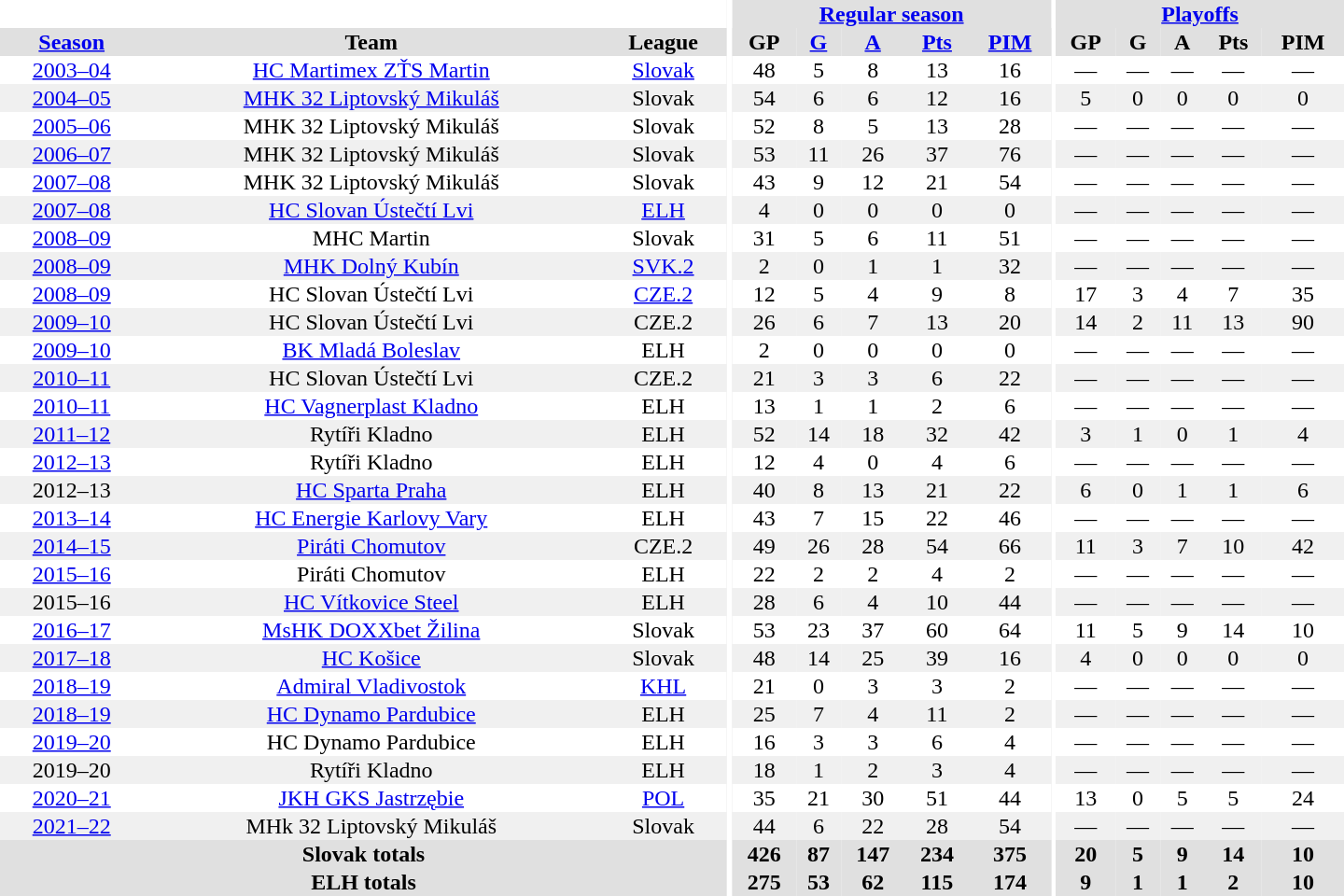<table border="0" cellpadding="1" cellspacing="0" style="text-align:center; width:60em">
<tr bgcolor="#e0e0e0">
<th colspan="3" bgcolor="#ffffff"></th>
<th rowspan="99" bgcolor="#ffffff"></th>
<th colspan="5"><a href='#'>Regular season</a></th>
<th rowspan="99" bgcolor="#ffffff"></th>
<th colspan="5"><a href='#'>Playoffs</a></th>
</tr>
<tr bgcolor="#e0e0e0">
<th><a href='#'>Season</a></th>
<th>Team</th>
<th>League</th>
<th>GP</th>
<th><a href='#'>G</a></th>
<th><a href='#'>A</a></th>
<th><a href='#'>Pts</a></th>
<th><a href='#'>PIM</a></th>
<th>GP</th>
<th>G</th>
<th>A</th>
<th>Pts</th>
<th>PIM</th>
</tr>
<tr>
<td><a href='#'>2003–04</a></td>
<td><a href='#'>HC Martimex ZŤS Martin</a></td>
<td><a href='#'>Slovak</a></td>
<td>48</td>
<td>5</td>
<td>8</td>
<td>13</td>
<td>16</td>
<td>—</td>
<td>—</td>
<td>—</td>
<td>—</td>
<td>—</td>
</tr>
<tr bgcolor="#f0f0f0">
<td><a href='#'>2004–05</a></td>
<td><a href='#'>MHK 32 Liptovský Mikuláš</a></td>
<td>Slovak</td>
<td>54</td>
<td>6</td>
<td>6</td>
<td>12</td>
<td>16</td>
<td>5</td>
<td>0</td>
<td>0</td>
<td>0</td>
<td>0</td>
</tr>
<tr>
<td><a href='#'>2005–06</a></td>
<td>MHK 32 Liptovský Mikuláš</td>
<td>Slovak</td>
<td>52</td>
<td>8</td>
<td>5</td>
<td>13</td>
<td>28</td>
<td>—</td>
<td>—</td>
<td>—</td>
<td>—</td>
<td>—</td>
</tr>
<tr bgcolor="#f0f0f0">
<td><a href='#'>2006–07</a></td>
<td>MHK 32 Liptovský Mikuláš</td>
<td>Slovak</td>
<td>53</td>
<td>11</td>
<td>26</td>
<td>37</td>
<td>76</td>
<td>—</td>
<td>—</td>
<td>—</td>
<td>—</td>
<td>—</td>
</tr>
<tr>
<td><a href='#'>2007–08</a></td>
<td>MHK 32 Liptovský Mikuláš</td>
<td>Slovak</td>
<td>43</td>
<td>9</td>
<td>12</td>
<td>21</td>
<td>54</td>
<td>—</td>
<td>—</td>
<td>—</td>
<td>—</td>
<td>—</td>
</tr>
<tr bgcolor="#f0f0f0">
<td><a href='#'>2007–08</a></td>
<td><a href='#'>HC Slovan Ústečtí Lvi</a></td>
<td><a href='#'>ELH</a></td>
<td>4</td>
<td>0</td>
<td>0</td>
<td>0</td>
<td>0</td>
<td>—</td>
<td>—</td>
<td>—</td>
<td>—</td>
<td>—</td>
</tr>
<tr>
<td><a href='#'>2008–09</a></td>
<td>MHC Martin</td>
<td>Slovak</td>
<td>31</td>
<td>5</td>
<td>6</td>
<td>11</td>
<td>51</td>
<td>—</td>
<td>—</td>
<td>—</td>
<td>—</td>
<td>—</td>
</tr>
<tr bgcolor="#f0f0f0">
<td><a href='#'>2008–09</a></td>
<td><a href='#'>MHK Dolný Kubín</a></td>
<td><a href='#'>SVK.2</a></td>
<td>2</td>
<td>0</td>
<td>1</td>
<td>1</td>
<td>32</td>
<td>—</td>
<td>—</td>
<td>—</td>
<td>—</td>
<td>—</td>
</tr>
<tr>
<td><a href='#'>2008–09</a></td>
<td>HC Slovan Ústečtí Lvi</td>
<td><a href='#'>CZE.2</a></td>
<td>12</td>
<td>5</td>
<td>4</td>
<td>9</td>
<td>8</td>
<td>17</td>
<td>3</td>
<td>4</td>
<td>7</td>
<td>35</td>
</tr>
<tr bgcolor="#f0f0f0">
<td><a href='#'>2009–10</a></td>
<td>HC Slovan Ústečtí Lvi</td>
<td>CZE.2</td>
<td>26</td>
<td>6</td>
<td>7</td>
<td>13</td>
<td>20</td>
<td>14</td>
<td>2</td>
<td>11</td>
<td>13</td>
<td>90</td>
</tr>
<tr>
<td><a href='#'>2009–10</a></td>
<td><a href='#'>BK Mladá Boleslav</a></td>
<td>ELH</td>
<td>2</td>
<td>0</td>
<td>0</td>
<td>0</td>
<td>0</td>
<td>—</td>
<td>—</td>
<td>—</td>
<td>—</td>
<td>—</td>
</tr>
<tr bgcolor="#f0f0f0">
<td><a href='#'>2010–11</a></td>
<td>HC Slovan Ústečtí Lvi</td>
<td>CZE.2</td>
<td>21</td>
<td>3</td>
<td>3</td>
<td>6</td>
<td>22</td>
<td>—</td>
<td>—</td>
<td>—</td>
<td>—</td>
<td>—</td>
</tr>
<tr>
<td><a href='#'>2010–11</a></td>
<td><a href='#'>HC Vagnerplast Kladno</a></td>
<td>ELH</td>
<td>13</td>
<td>1</td>
<td>1</td>
<td>2</td>
<td>6</td>
<td>—</td>
<td>—</td>
<td>—</td>
<td>—</td>
<td>—</td>
</tr>
<tr bgcolor="#f0f0f0">
<td><a href='#'>2011–12</a></td>
<td>Rytíři Kladno</td>
<td>ELH</td>
<td>52</td>
<td>14</td>
<td>18</td>
<td>32</td>
<td>42</td>
<td>3</td>
<td>1</td>
<td>0</td>
<td>1</td>
<td>4</td>
</tr>
<tr>
<td><a href='#'>2012–13</a></td>
<td>Rytíři Kladno</td>
<td>ELH</td>
<td>12</td>
<td>4</td>
<td>0</td>
<td>4</td>
<td>6</td>
<td>—</td>
<td>—</td>
<td>—</td>
<td>—</td>
<td>—</td>
</tr>
<tr bgcolor="#f0f0f0">
<td>2012–13</td>
<td><a href='#'>HC Sparta Praha</a></td>
<td>ELH</td>
<td>40</td>
<td>8</td>
<td>13</td>
<td>21</td>
<td>22</td>
<td>6</td>
<td>0</td>
<td>1</td>
<td>1</td>
<td>6</td>
</tr>
<tr>
<td><a href='#'>2013–14</a></td>
<td><a href='#'>HC Energie Karlovy Vary</a></td>
<td>ELH</td>
<td>43</td>
<td>7</td>
<td>15</td>
<td>22</td>
<td>46</td>
<td>—</td>
<td>—</td>
<td>—</td>
<td>—</td>
<td>—</td>
</tr>
<tr bgcolor="#f0f0f0">
<td><a href='#'>2014–15</a></td>
<td><a href='#'>Piráti Chomutov</a></td>
<td>CZE.2</td>
<td>49</td>
<td>26</td>
<td>28</td>
<td>54</td>
<td>66</td>
<td>11</td>
<td>3</td>
<td>7</td>
<td>10</td>
<td>42</td>
</tr>
<tr>
<td><a href='#'>2015–16</a></td>
<td>Piráti Chomutov</td>
<td>ELH</td>
<td>22</td>
<td>2</td>
<td>2</td>
<td>4</td>
<td>2</td>
<td>—</td>
<td>—</td>
<td>—</td>
<td>—</td>
<td>—</td>
</tr>
<tr bgcolor="#f0f0f0">
<td>2015–16</td>
<td><a href='#'>HC Vítkovice Steel</a></td>
<td>ELH</td>
<td>28</td>
<td>6</td>
<td>4</td>
<td>10</td>
<td>44</td>
<td>—</td>
<td>—</td>
<td>—</td>
<td>—</td>
<td>—</td>
</tr>
<tr>
<td><a href='#'>2016–17</a></td>
<td><a href='#'>MsHK DOXXbet Žilina</a></td>
<td>Slovak</td>
<td>53</td>
<td>23</td>
<td>37</td>
<td>60</td>
<td>64</td>
<td>11</td>
<td>5</td>
<td>9</td>
<td>14</td>
<td>10</td>
</tr>
<tr bgcolor="#f0f0f0">
<td><a href='#'>2017–18</a></td>
<td><a href='#'>HC Košice</a></td>
<td>Slovak</td>
<td>48</td>
<td>14</td>
<td>25</td>
<td>39</td>
<td>16</td>
<td>4</td>
<td>0</td>
<td>0</td>
<td>0</td>
<td>0</td>
</tr>
<tr>
<td><a href='#'>2018–19</a></td>
<td><a href='#'>Admiral Vladivostok</a></td>
<td><a href='#'>KHL</a></td>
<td>21</td>
<td>0</td>
<td>3</td>
<td>3</td>
<td>2</td>
<td>—</td>
<td>—</td>
<td>—</td>
<td>—</td>
<td>—</td>
</tr>
<tr bgcolor="#f0f0f0">
<td><a href='#'>2018–19</a></td>
<td><a href='#'>HC Dynamo Pardubice</a></td>
<td>ELH</td>
<td>25</td>
<td>7</td>
<td>4</td>
<td>11</td>
<td>2</td>
<td>—</td>
<td>—</td>
<td>—</td>
<td>—</td>
<td>—</td>
</tr>
<tr>
<td><a href='#'>2019–20</a></td>
<td>HC Dynamo Pardubice</td>
<td>ELH</td>
<td>16</td>
<td>3</td>
<td>3</td>
<td>6</td>
<td>4</td>
<td>—</td>
<td>—</td>
<td>—</td>
<td>—</td>
<td>—</td>
</tr>
<tr bgcolor="#f0f0f0">
<td>2019–20</td>
<td>Rytíři Kladno</td>
<td>ELH</td>
<td>18</td>
<td>1</td>
<td>2</td>
<td>3</td>
<td>4</td>
<td>—</td>
<td>—</td>
<td>—</td>
<td>—</td>
<td>—</td>
</tr>
<tr>
<td><a href='#'>2020–21</a></td>
<td><a href='#'>JKH GKS Jastrzębie</a></td>
<td><a href='#'>POL</a></td>
<td>35</td>
<td>21</td>
<td>30</td>
<td>51</td>
<td>44</td>
<td>13</td>
<td>0</td>
<td>5</td>
<td>5</td>
<td>24</td>
</tr>
<tr bgcolor="#f0f0f0">
<td><a href='#'>2021–22</a></td>
<td>MHk 32 Liptovský Mikuláš</td>
<td>Slovak</td>
<td>44</td>
<td>6</td>
<td>22</td>
<td>28</td>
<td>54</td>
<td>—</td>
<td>—</td>
<td>—</td>
<td>—</td>
<td>—</td>
</tr>
<tr bgcolor="#e0e0e0">
<th colspan="3">Slovak totals</th>
<th>426</th>
<th>87</th>
<th>147</th>
<th>234</th>
<th>375</th>
<th>20</th>
<th>5</th>
<th>9</th>
<th>14</th>
<th>10</th>
</tr>
<tr bgcolor="#e0e0e0">
<th colspan="3">ELH totals</th>
<th>275</th>
<th>53</th>
<th>62</th>
<th>115</th>
<th>174</th>
<th>9</th>
<th>1</th>
<th>1</th>
<th>2</th>
<th>10</th>
</tr>
</table>
